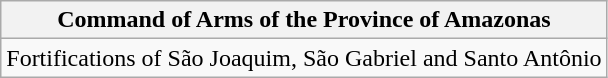<table class="wikitable mw-collapsible mw-collapsed">
<tr>
<th><strong>Command of Arms of the Province of Amazonas</strong></th>
</tr>
<tr>
<td>Fortifications of São Joaquim, São Gabriel and Santo Antônio</td>
</tr>
</table>
